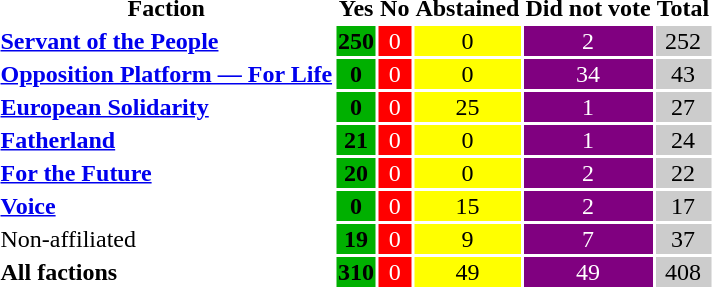<table>
<tr>
<th>Faction</th>
<th>Yes</th>
<th>No</th>
<th>Abstained</th>
<th>Did not vote</th>
<th>Total</th>
</tr>
<tr ---->
<td><strong><a href='#'>Servant of the People</a></strong></td>
<td style="text-align:center;background-color:#00B000;"><strong>250</strong></td>
<td style="text-align:center;background-color:red;color:white;">0</td>
<td style="text-align:center;background-color:yellow;">0</td>
<td style="text-align:center;background-color:purple;color:white;">2</td>
<td style="text-align:center;background-color:#cccccc;">252</td>
</tr>
<tr ---->
<td><strong><a href='#'>Opposition Platform — For Life</a></strong></td>
<td style="text-align:center;background-color:#00B000;"><strong>0</strong></td>
<td style="text-align:center;background-color:red;color:white;">0</td>
<td style="text-align:center;background-color:yellow;">0</td>
<td style="text-align:center;background-color:purple;color:white;">34</td>
<td style="text-align:center;background-color:#cccccc;">43</td>
</tr>
<tr ---->
<td><strong><a href='#'>European Solidarity</a></strong></td>
<td style="text-align:center;background-color:#00B000;"><strong>0</strong></td>
<td style="text-align:center;background-color:red;color:white;">0</td>
<td style="text-align:center;background-color:yellow;">25</td>
<td style="text-align:center;background-color:purple;color:white;">1</td>
<td style="text-align:center;background-color:#cccccc;">27</td>
</tr>
<tr ---->
<td><strong><a href='#'>Fatherland</a></strong></td>
<td style="text-align:center;background-color:#00B000;"><strong>21</strong></td>
<td style="text-align:center;background-color:red;color:white;">0</td>
<td style="text-align:center;background-color:yellow;">0</td>
<td style="text-align:center;background-color:purple;color:white;">1</td>
<td style="text-align:center;background-color:#cccccc;">24</td>
</tr>
<tr ---->
<td><strong><a href='#'>For the Future</a></strong></td>
<td style="text-align:center;background-color:#00B000;"><strong>20</strong></td>
<td style="text-align:center;background-color:red;color:white;">0</td>
<td style="text-align:center;background-color:yellow;">0</td>
<td style="text-align:center;background-color:purple;color:white;">2</td>
<td style="text-align:center;background-color:#cccccc;">22</td>
</tr>
<tr ---->
<td><strong><a href='#'>Voice</a></strong></td>
<td style="text-align:center;background-color:#00B000;"><strong>0</strong></td>
<td style="text-align:center;background-color:red;color:white;">0</td>
<td style="text-align:center;background-color:yellow;">15</td>
<td style="text-align:center;background-color:purple;color:white;">2</td>
<td style="text-align:center;background-color:#cccccc;">17</td>
</tr>
<tr ---->
<td>Non-affiliated</td>
<td style="text-align:center;background-color:#00B000;"><strong>19</strong></td>
<td style="text-align:center;background-color:red;color:white;">0</td>
<td style="text-align:center;background-color:yellow;">9</td>
<td style="text-align:center;background-color:purple;color:white;">7</td>
<td style="text-align:center;background-color:#cccccc;">37</td>
</tr>
<tr ---->
<td><strong>All factions</strong></td>
<td style="text-align:center;background-color:#00B000;"><strong>310</strong></td>
<td style="text-align:center;background-color:red;color:white;">0</td>
<td style="text-align:center;background-color:yellow;">49</td>
<td style="text-align:center;background-color:purple;color:white;">49</td>
<td style="text-align:center;background-color:#cccccc;">408</td>
</tr>
<tr>
</tr>
</table>
